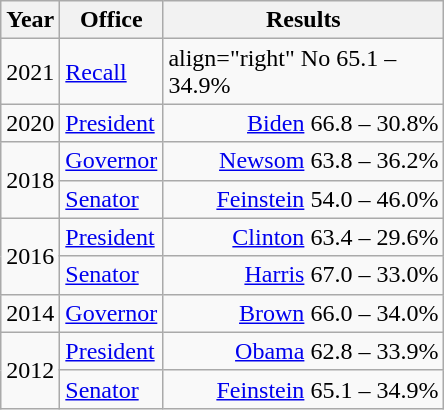<table class=wikitable>
<tr>
<th width="30">Year</th>
<th width="60">Office</th>
<th width="180">Results</th>
</tr>
<tr>
<td>2021</td>
<td><a href='#'>Recall</a></td>
<td>align="right"  No 65.1 – 34.9%</td>
</tr>
<tr>
<td rowspan="1">2020</td>
<td><a href='#'>President</a></td>
<td align="right" ><a href='#'>Biden</a> 66.8 – 30.8%</td>
</tr>
<tr>
<td rowspan="2">2018</td>
<td><a href='#'>Governor</a></td>
<td align="right" ><a href='#'>Newsom</a> 63.8 – 36.2%</td>
</tr>
<tr>
<td><a href='#'>Senator</a></td>
<td align="right" ><a href='#'>Feinstein</a> 54.0 – 46.0%</td>
</tr>
<tr>
<td rowspan="2">2016</td>
<td><a href='#'>President</a></td>
<td align="right" ><a href='#'>Clinton</a> 63.4 – 29.6%</td>
</tr>
<tr>
<td><a href='#'>Senator</a></td>
<td align="right" ><a href='#'>Harris</a> 67.0 – 33.0%</td>
</tr>
<tr>
<td>2014</td>
<td><a href='#'>Governor</a></td>
<td align="right" ><a href='#'>Brown</a> 66.0 – 34.0%</td>
</tr>
<tr>
<td rowspan="2">2012</td>
<td><a href='#'>President</a></td>
<td align="right" ><a href='#'>Obama</a> 62.8 – 33.9%</td>
</tr>
<tr>
<td><a href='#'>Senator</a></td>
<td align="right" ><a href='#'>Feinstein</a> 65.1 – 34.9%</td>
</tr>
</table>
